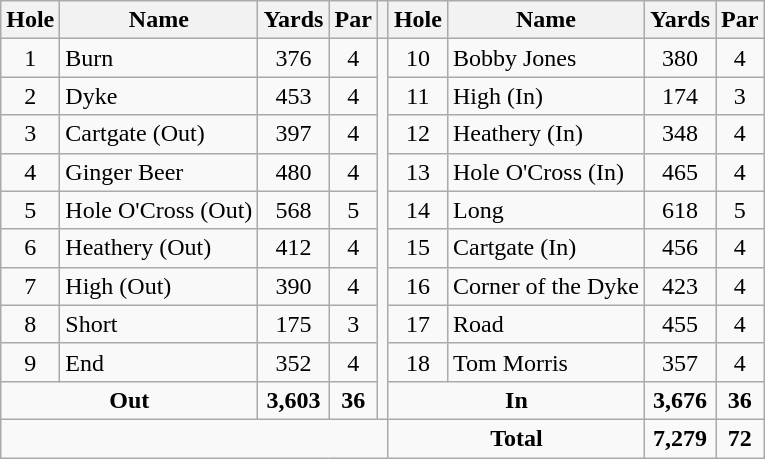<table class=wikitable>
<tr>
<th>Hole</th>
<th>Name</th>
<th>Yards</th>
<th>Par</th>
<th></th>
<th>Hole</th>
<th>Name</th>
<th>Yards</th>
<th>Par</th>
</tr>
<tr>
<td align=center>1</td>
<td>Burn</td>
<td align=center>376</td>
<td align=center>4</td>
<td rowspan=10></td>
<td align=center>10</td>
<td>Bobby Jones</td>
<td align=center>380</td>
<td align=center>4</td>
</tr>
<tr>
<td align=center>2</td>
<td>Dyke</td>
<td align=center>453</td>
<td align=center>4</td>
<td align=center>11</td>
<td>High (In)</td>
<td align=center>174</td>
<td align=center>3</td>
</tr>
<tr>
<td align=center>3</td>
<td>Cartgate (Out)</td>
<td align=center>397</td>
<td align=center>4</td>
<td align=center>12</td>
<td>Heathery (In)</td>
<td align=center>348</td>
<td align=center>4</td>
</tr>
<tr>
<td align=center>4</td>
<td>Ginger Beer</td>
<td align=center>480</td>
<td align=center>4</td>
<td align=center>13</td>
<td>Hole O'Cross (In)</td>
<td align=center>465</td>
<td align=center>4</td>
</tr>
<tr>
<td align=center>5</td>
<td>Hole O'Cross (Out)</td>
<td align=center>568</td>
<td align=center>5</td>
<td align=center>14</td>
<td>Long</td>
<td align=center>618</td>
<td align=center>5</td>
</tr>
<tr>
<td align=center>6</td>
<td>Heathery (Out)</td>
<td align=center>412</td>
<td align=center>4</td>
<td align=center>15</td>
<td>Cartgate (In)</td>
<td align=center>456</td>
<td align=center>4</td>
</tr>
<tr>
<td align=center>7</td>
<td>High (Out)</td>
<td align=center>390</td>
<td align=center>4</td>
<td align=center>16</td>
<td>Corner of the Dyke</td>
<td align=center>423</td>
<td align=center>4</td>
</tr>
<tr>
<td align=center>8</td>
<td>Short</td>
<td align=center>175</td>
<td align=center>3</td>
<td align=center>17</td>
<td>Road</td>
<td align=center>455</td>
<td align=center>4</td>
</tr>
<tr>
<td align=center>9</td>
<td>End</td>
<td align=center>352</td>
<td align=center>4</td>
<td align=center>18</td>
<td>Tom Morris</td>
<td align=center>357</td>
<td align=center>4</td>
</tr>
<tr>
<td colspan=2 align=center><strong>Out</strong></td>
<td align=center><strong>3,603</strong></td>
<td align=center><strong>36</strong></td>
<td colspan=2 align=center><strong>In</strong></td>
<td align=center><strong>3,676</strong></td>
<td align=center><strong>36</strong></td>
</tr>
<tr>
<td colspan=5></td>
<td colspan=2 align=center><strong>Total</strong></td>
<td align=center><strong>7,279</strong></td>
<td align=center><strong>72</strong></td>
</tr>
</table>
